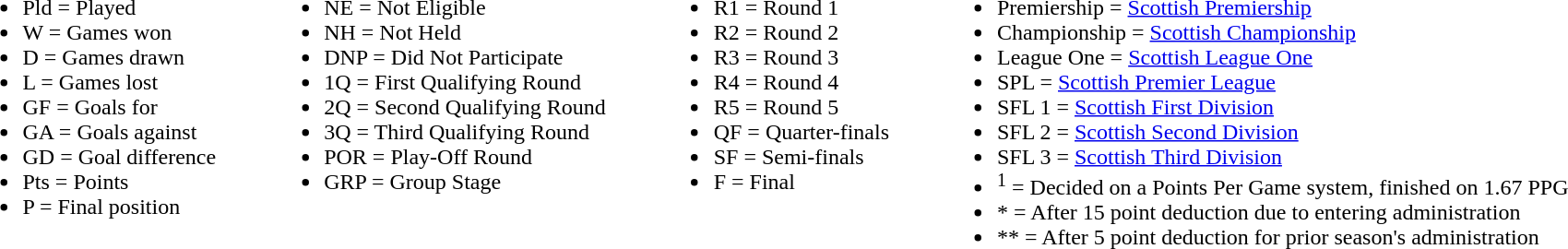<table>
<tr>
<td valign=top><br><ul><li>Pld = Played</li><li>W = Games won</li><li>D = Games drawn</li><li>L = Games lost</li><li>GF = Goals for</li><li>GA = Goals against</li><li>GD = Goal difference</li><li>Pts = Points</li><li>P = Final position</li></ul></td>
<td width=30></td>
<td valign=top><br><ul><li>NE = Not Eligible</li><li>NH = Not Held</li><li>DNP = Did Not Participate</li><li>1Q = First Qualifying Round</li><li>2Q = Second Qualifying Round</li><li>3Q = Third Qualifying Round</li><li>POR = Play-Off Round</li><li>GRP = Group Stage</li></ul></td>
<td width=30></td>
<td valign=top><br><ul><li>R1 = Round 1</li><li>R2 = Round 2</li><li>R3 = Round 3</li><li>R4 = Round 4</li><li>R5 = Round 5</li><li>QF = Quarter-finals</li><li>SF = Semi-finals</li><li>F = Final</li></ul></td>
<td width=30></td>
<td valign=top><br><ul><li>Premiership = <a href='#'>Scottish Premiership</a></li><li>Championship = <a href='#'>Scottish Championship</a></li><li>League One = <a href='#'>Scottish League One</a></li><li>SPL    = <a href='#'>Scottish Premier League</a></li><li>SFL 1 = <a href='#'>Scottish First Division</a></li><li>SFL 2 = <a href='#'>Scottish Second Division</a></li><li>SFL 3 = <a href='#'>Scottish Third Division</a></li><li><sup>1</sup> = Decided on a Points Per Game system, finished on 1.67 PPG</li><li>* = After 15 point deduction due to entering administration</li><li>** = After 5 point deduction for prior season's administration</li></ul></td>
</tr>
</table>
